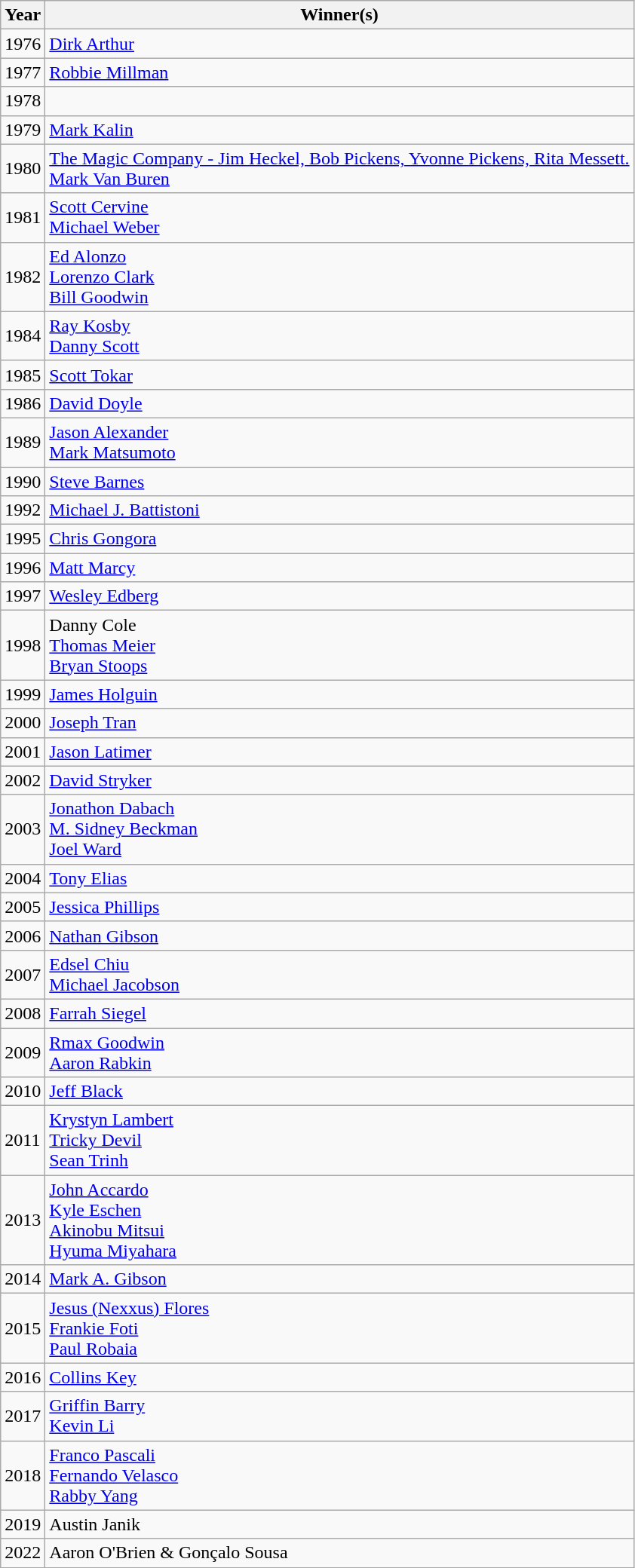<table class="wikitable sortable">
<tr>
<th>Year</th>
<th>Winner(s)</th>
</tr>
<tr>
<td>1976</td>
<td><a href='#'>Dirk Arthur</a></td>
</tr>
<tr>
<td>1977</td>
<td><a href='#'>Robbie Millman</a></td>
</tr>
<tr>
<td>1978</td>
<td></td>
</tr>
<tr>
<td>1979</td>
<td><a href='#'>Mark Kalin</a></td>
</tr>
<tr>
<td>1980</td>
<td><a href='#'>The Magic Company - Jim Heckel, Bob Pickens, Yvonne Pickens, Rita Messett.</a><br><a href='#'>Mark Van Buren</a></td>
</tr>
<tr>
<td>1981</td>
<td><a href='#'>Scott Cervine</a><br><a href='#'>Michael Weber</a></td>
</tr>
<tr>
<td>1982</td>
<td><a href='#'>Ed Alonzo</a><br><a href='#'>Lorenzo Clark</a><br><a href='#'>Bill Goodwin</a></td>
</tr>
<tr>
<td>1984</td>
<td><a href='#'>Ray Kosby</a><br><a href='#'>Danny Scott</a></td>
</tr>
<tr>
<td>1985</td>
<td><a href='#'>Scott Tokar</a></td>
</tr>
<tr>
<td>1986</td>
<td><a href='#'>David Doyle</a></td>
</tr>
<tr>
<td>1989</td>
<td><a href='#'>Jason Alexander</a><br><a href='#'>Mark Matsumoto</a></td>
</tr>
<tr>
<td>1990</td>
<td><a href='#'>Steve Barnes</a></td>
</tr>
<tr>
<td>1992</td>
<td><a href='#'>Michael J. Battistoni</a></td>
</tr>
<tr>
<td>1995</td>
<td><a href='#'>Chris Gongora</a></td>
</tr>
<tr>
<td>1996</td>
<td><a href='#'>Matt Marcy</a></td>
</tr>
<tr>
<td>1997</td>
<td><a href='#'>Wesley Edberg</a></td>
</tr>
<tr>
<td>1998</td>
<td>Danny Cole<br><a href='#'>Thomas Meier</a><br><a href='#'>Bryan Stoops</a></td>
</tr>
<tr>
<td>1999</td>
<td><a href='#'>James Holguin</a></td>
</tr>
<tr>
<td>2000</td>
<td><a href='#'>Joseph Tran</a></td>
</tr>
<tr>
<td>2001</td>
<td><a href='#'>Jason Latimer</a></td>
</tr>
<tr>
<td>2002</td>
<td><a href='#'>David Stryker</a></td>
</tr>
<tr>
<td>2003</td>
<td><a href='#'>Jonathon Dabach</a><br><a href='#'>M. Sidney Beckman</a><br><a href='#'>Joel Ward</a></td>
</tr>
<tr>
<td>2004</td>
<td><a href='#'>Tony Elias</a></td>
</tr>
<tr>
<td>2005</td>
<td><a href='#'>Jessica Phillips</a></td>
</tr>
<tr>
<td>2006</td>
<td><a href='#'>Nathan Gibson</a></td>
</tr>
<tr>
<td>2007</td>
<td><a href='#'>Edsel Chiu</a><br><a href='#'>Michael Jacobson</a></td>
</tr>
<tr>
<td>2008</td>
<td><a href='#'>Farrah Siegel</a></td>
</tr>
<tr>
<td>2009</td>
<td><a href='#'>Rmax Goodwin</a><br><a href='#'>Aaron Rabkin</a></td>
</tr>
<tr>
<td>2010</td>
<td><a href='#'>Jeff Black</a></td>
</tr>
<tr>
<td>2011</td>
<td><a href='#'>Krystyn Lambert</a><br><a href='#'>Tricky Devil</a><br><a href='#'>Sean Trinh</a></td>
</tr>
<tr>
<td>2013</td>
<td><a href='#'>John Accardo</a><br><a href='#'>Kyle Eschen</a><br><a href='#'>Akinobu Mitsui</a><br><a href='#'>Hyuma Miyahara</a></td>
</tr>
<tr>
<td>2014</td>
<td><a href='#'>Mark A. Gibson</a></td>
</tr>
<tr>
<td>2015</td>
<td><a href='#'>Jesus (Nexxus) Flores</a><br><a href='#'>Frankie Foti</a><br><a href='#'>Paul Robaia</a></td>
</tr>
<tr>
<td>2016</td>
<td><a href='#'>Collins Key</a></td>
</tr>
<tr>
<td>2017</td>
<td><a href='#'>Griffin Barry</a><br><a href='#'>Kevin Li</a></td>
</tr>
<tr>
<td>2018</td>
<td><a href='#'>Franco Pascali</a><br><a href='#'>Fernando Velasco</a><br><a href='#'>Rabby Yang</a></td>
</tr>
<tr>
<td>2019</td>
<td>Austin Janik</td>
</tr>
<tr>
<td>2022</td>
<td>Aaron O'Brien & Gonçalo Sousa</td>
</tr>
</table>
